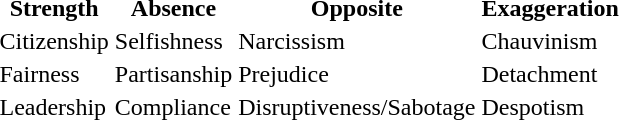<table>
<tr>
<th>Strength</th>
<th>Absence</th>
<th>Opposite</th>
<th>Exaggeration</th>
</tr>
<tr>
<td>Citizenship</td>
<td>Selfishness</td>
<td>Narcissism</td>
<td>Chauvinism</td>
</tr>
<tr>
<td>Fairness</td>
<td>Partisanship</td>
<td>Prejudice</td>
<td>Detachment</td>
</tr>
<tr>
<td>Leadership</td>
<td>Compliance</td>
<td>Disruptiveness/Sabotage</td>
<td>Despotism</td>
</tr>
</table>
